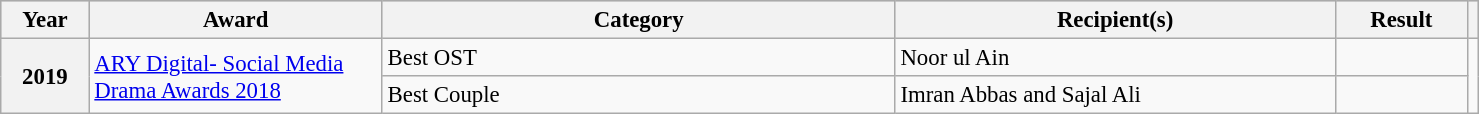<table class="wikitable" width="78%" style="font-size: 95%;">
<tr style="background:#ccc; text-align:center;">
<th scope="col" width="6%">Year</th>
<th scope="col" width="20%">Award</th>
<th scope="col" width="35%">Category</th>
<th scope="col" width="30%">Recipient(s)</th>
<th scope="col" width="10%">Result</th>
<th></th>
</tr>
<tr>
<th rowspan="2">2019</th>
<td rowspan="2"><a href='#'>ARY Digital- Social Media Drama Awards 2018</a></td>
<td>Best OST</td>
<td>Noor ul Ain</td>
<td></td>
<td rowspan="2"></td>
</tr>
<tr>
<td>Best Couple</td>
<td>Imran Abbas and Sajal Ali</td>
<td></td>
</tr>
</table>
